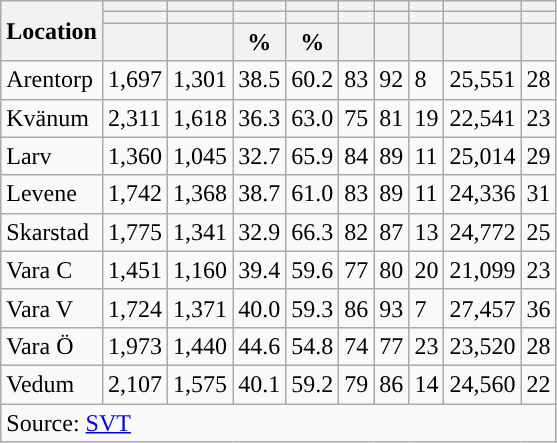<table role="presentation" class="wikitable sortable mw-collapsible">
<tr>
<th rowspan="3">Location</th>
<th></th>
<th></th>
<th></th>
<th></th>
<th></th>
<th></th>
<th></th>
<th></th>
<th></th>
</tr>
<tr>
<th></th>
<th></th>
<th style="background:"></th>
<th style="background:"></th>
<th></th>
<th></th>
<th></th>
<th></th>
<th></th>
</tr>
<tr>
<th data-sort-type="number"></th>
<th data-sort-type="number"></th>
<th data-sort-type="number">%</th>
<th data-sort-type="number">%</th>
<th data-sort-type="number"></th>
<th data-sort-type="number"></th>
<th data-sort-type="number"></th>
<th data-sort-type="number"></th>
<th data-sort-type="number"></th>
</tr>
<tr>
<td align="left">Arentorp</td>
<td>1,697</td>
<td>1,301</td>
<td>38.5</td>
<td>60.2</td>
<td>83</td>
<td>92</td>
<td>8</td>
<td>25,551</td>
<td>28</td>
</tr>
<tr>
<td align="left">Kvänum</td>
<td>2,311</td>
<td>1,618</td>
<td>36.3</td>
<td>63.0</td>
<td>75</td>
<td>81</td>
<td>19</td>
<td>22,541</td>
<td>23</td>
</tr>
<tr>
<td align="left">Larv</td>
<td>1,360</td>
<td>1,045</td>
<td>32.7</td>
<td>65.9</td>
<td>84</td>
<td>89</td>
<td>11</td>
<td>25,014</td>
<td>29</td>
</tr>
<tr>
<td align="left">Levene</td>
<td>1,742</td>
<td>1,368</td>
<td>38.7</td>
<td>61.0</td>
<td>83</td>
<td>89</td>
<td>11</td>
<td>24,336</td>
<td>31</td>
</tr>
<tr>
<td align="left">Skarstad</td>
<td>1,775</td>
<td>1,341</td>
<td>32.9</td>
<td>66.3</td>
<td>82</td>
<td>87</td>
<td>13</td>
<td>24,772</td>
<td>25</td>
</tr>
<tr>
<td align="left">Vara C</td>
<td>1,451</td>
<td>1,160</td>
<td>39.4</td>
<td>59.6</td>
<td>77</td>
<td>80</td>
<td>20</td>
<td>21,099</td>
<td>23</td>
</tr>
<tr>
<td align="left">Vara V</td>
<td>1,724</td>
<td>1,371</td>
<td>40.0</td>
<td>59.3</td>
<td>86</td>
<td>93</td>
<td>7</td>
<td>27,457</td>
<td>36</td>
</tr>
<tr>
<td align="left">Vara Ö</td>
<td>1,973</td>
<td>1,440</td>
<td>44.6</td>
<td>54.8</td>
<td>74</td>
<td>77</td>
<td>23</td>
<td>23,520</td>
<td>28</td>
</tr>
<tr>
<td align="left">Vedum</td>
<td>2,107</td>
<td>1,575</td>
<td>40.1</td>
<td>59.2</td>
<td>79</td>
<td>86</td>
<td>14</td>
<td>24,560</td>
<td>22</td>
</tr>
<tr>
<td colspan="10" align="left">Source: <a href='#'>SVT</a></td>
</tr>
</table>
